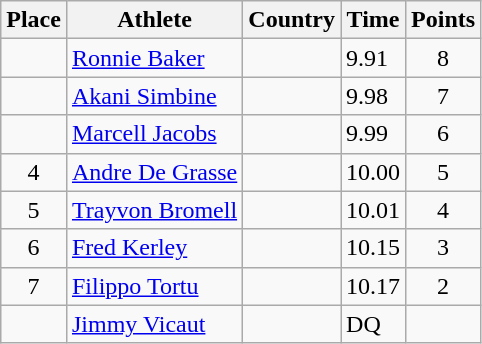<table class="wikitable">
<tr>
<th>Place</th>
<th>Athlete</th>
<th>Country</th>
<th>Time</th>
<th>Points</th>
</tr>
<tr>
<td align=center></td>
<td><a href='#'>Ronnie Baker</a></td>
<td></td>
<td>9.91</td>
<td align=center>8</td>
</tr>
<tr>
<td align=center></td>
<td><a href='#'>Akani Simbine</a></td>
<td></td>
<td>9.98</td>
<td align=center>7</td>
</tr>
<tr>
<td align=center></td>
<td><a href='#'>Marcell Jacobs</a></td>
<td></td>
<td>9.99</td>
<td align=center>6</td>
</tr>
<tr>
<td align=center>4</td>
<td><a href='#'>Andre De Grasse</a></td>
<td></td>
<td>10.00</td>
<td align=center>5</td>
</tr>
<tr>
<td align=center>5</td>
<td><a href='#'>Trayvon Bromell</a></td>
<td></td>
<td>10.01</td>
<td align=center>4</td>
</tr>
<tr>
<td align=center>6</td>
<td><a href='#'>Fred Kerley</a></td>
<td></td>
<td>10.15</td>
<td align=center>3</td>
</tr>
<tr>
<td align=center>7</td>
<td><a href='#'>Filippo Tortu</a></td>
<td></td>
<td>10.17</td>
<td align=center>2</td>
</tr>
<tr>
<td align=center></td>
<td><a href='#'>Jimmy Vicaut</a></td>
<td></td>
<td>DQ</td>
<td align=center></td>
</tr>
</table>
